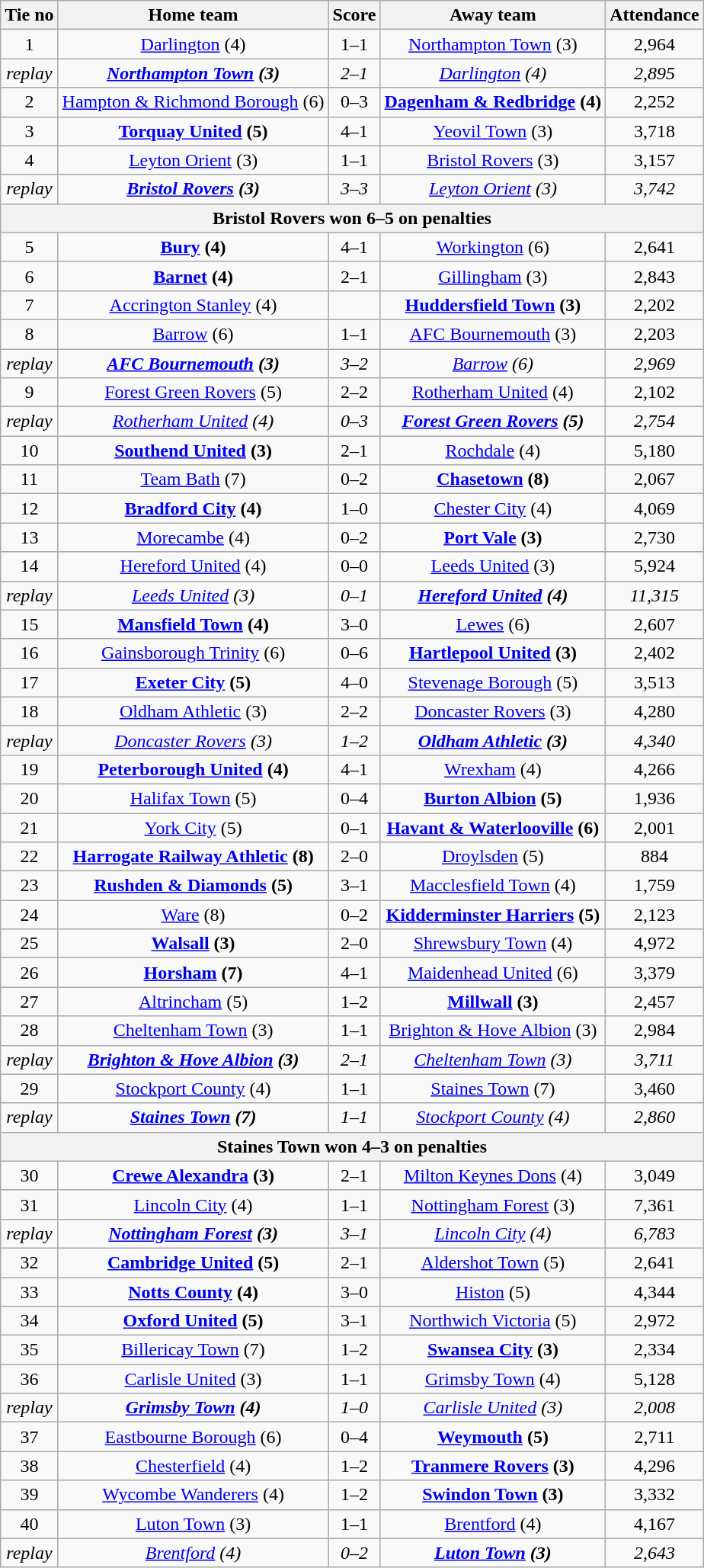<table class="wikitable" style="text-align: center">
<tr>
<th>Tie no</th>
<th>Home team</th>
<th>Score</th>
<th>Away team</th>
<th>Attendance</th>
</tr>
<tr>
<td>1</td>
<td><a href='#'>Darlington</a> (4)</td>
<td>1–1</td>
<td><a href='#'>Northampton Town</a> (3)</td>
<td>2,964</td>
</tr>
<tr>
<td><em>replay</em></td>
<td><strong><em><a href='#'>Northampton Town</a> (3)</em></strong></td>
<td><em>2–1</em></td>
<td><em><a href='#'>Darlington</a> (4)</em></td>
<td><em>2,895</em></td>
</tr>
<tr>
<td>2</td>
<td><a href='#'>Hampton & Richmond Borough</a> (6)</td>
<td>0–3</td>
<td><strong><a href='#'>Dagenham & Redbridge</a> (4)</strong></td>
<td>2,252</td>
</tr>
<tr>
<td>3</td>
<td><strong><a href='#'>Torquay United</a> (5)</strong></td>
<td>4–1</td>
<td><a href='#'>Yeovil Town</a> (3)</td>
<td>3,718</td>
</tr>
<tr>
<td>4</td>
<td><a href='#'>Leyton Orient</a> (3)</td>
<td>1–1</td>
<td><a href='#'>Bristol Rovers</a> (3)</td>
<td>3,157</td>
</tr>
<tr>
<td><em>replay</em></td>
<td><strong><em><a href='#'>Bristol Rovers</a> (3)</em></strong></td>
<td><em>3–3</em></td>
<td><em><a href='#'>Leyton Orient</a> (3)</em></td>
<td><em>3,742</em></td>
</tr>
<tr>
<th colspan=5>Bristol Rovers won 6–5 on penalties</th>
</tr>
<tr>
<td>5</td>
<td><strong><a href='#'>Bury</a> (4)</strong></td>
<td>4–1</td>
<td><a href='#'>Workington</a> (6)</td>
<td>2,641</td>
</tr>
<tr>
<td>6</td>
<td><strong><a href='#'>Barnet</a> (4)</strong></td>
<td>2–1</td>
<td><a href='#'>Gillingham</a> (3)</td>
<td>2,843</td>
</tr>
<tr>
<td>7</td>
<td><a href='#'>Accrington Stanley</a> (4)</td>
<td></td>
<td><strong><a href='#'>Huddersfield Town</a> (3)</strong></td>
<td>2,202</td>
</tr>
<tr>
<td>8</td>
<td><a href='#'>Barrow</a> (6)</td>
<td>1–1</td>
<td><a href='#'>AFC Bournemouth</a> (3)</td>
<td>2,203</td>
</tr>
<tr>
<td><em>replay</em></td>
<td><strong><em><a href='#'>AFC Bournemouth</a> (3)</em></strong></td>
<td><em>3–2</em></td>
<td><em><a href='#'>Barrow</a> (6)</em></td>
<td><em>2,969</em></td>
</tr>
<tr>
<td>9</td>
<td><a href='#'>Forest Green Rovers</a> (5)</td>
<td>2–2</td>
<td><a href='#'>Rotherham United</a> (4)</td>
<td>2,102</td>
</tr>
<tr>
<td><em>replay</em></td>
<td><em><a href='#'>Rotherham United</a> (4)</em></td>
<td><em>0–3</em></td>
<td><strong><em><a href='#'>Forest Green Rovers</a> (5)</em></strong></td>
<td><em>2,754</em></td>
</tr>
<tr>
<td>10</td>
<td><strong><a href='#'>Southend United</a> (3)</strong></td>
<td>2–1</td>
<td><a href='#'>Rochdale</a> (4)</td>
<td>5,180</td>
</tr>
<tr>
<td>11</td>
<td><a href='#'>Team Bath</a> (7)</td>
<td>0–2</td>
<td><strong><a href='#'>Chasetown</a> (8)</strong></td>
<td>2,067</td>
</tr>
<tr>
<td>12</td>
<td><strong><a href='#'>Bradford City</a> (4)</strong></td>
<td>1–0</td>
<td><a href='#'>Chester City</a> (4)</td>
<td>4,069</td>
</tr>
<tr>
<td>13</td>
<td><a href='#'>Morecambe</a> (4)</td>
<td>0–2</td>
<td><strong><a href='#'>Port Vale</a> (3)</strong></td>
<td>2,730</td>
</tr>
<tr>
<td>14</td>
<td><a href='#'>Hereford United</a> (4)</td>
<td>0–0</td>
<td><a href='#'>Leeds United</a> (3)</td>
<td>5,924</td>
</tr>
<tr>
<td><em>replay</em></td>
<td><em><a href='#'>Leeds United</a> (3)</em></td>
<td><em>0–1</em></td>
<td><strong><em><a href='#'>Hereford United</a> (4)</em></strong></td>
<td><em>11,315</em></td>
</tr>
<tr>
<td>15</td>
<td><strong><a href='#'>Mansfield Town</a> (4)</strong></td>
<td>3–0</td>
<td><a href='#'>Lewes</a> (6)</td>
<td>2,607</td>
</tr>
<tr>
<td>16</td>
<td><a href='#'>Gainsborough Trinity</a> (6)</td>
<td>0–6</td>
<td><strong><a href='#'>Hartlepool United</a> (3)</strong></td>
<td>2,402</td>
</tr>
<tr>
<td>17</td>
<td><strong><a href='#'>Exeter City</a> (5)</strong></td>
<td>4–0</td>
<td><a href='#'>Stevenage Borough</a> (5)</td>
<td>3,513</td>
</tr>
<tr>
<td>18</td>
<td><a href='#'>Oldham Athletic</a> (3)</td>
<td>2–2</td>
<td><a href='#'>Doncaster Rovers</a> (3)</td>
<td>4,280</td>
</tr>
<tr>
<td><em>replay</em></td>
<td><em><a href='#'>Doncaster Rovers</a> (3)</em></td>
<td><em>1–2</em></td>
<td><strong><em><a href='#'>Oldham Athletic</a> (3)</em></strong></td>
<td><em>4,340</em></td>
</tr>
<tr>
<td>19</td>
<td><strong><a href='#'>Peterborough United</a> (4)</strong></td>
<td>4–1</td>
<td><a href='#'>Wrexham</a> (4)</td>
<td>4,266</td>
</tr>
<tr>
<td>20</td>
<td><a href='#'>Halifax Town</a> (5)</td>
<td>0–4</td>
<td><strong><a href='#'>Burton Albion</a> (5)</strong></td>
<td>1,936</td>
</tr>
<tr>
<td>21</td>
<td><a href='#'>York City</a> (5)</td>
<td>0–1</td>
<td><strong><a href='#'>Havant & Waterlooville</a> (6)</strong></td>
<td>2,001</td>
</tr>
<tr>
<td>22</td>
<td><strong><a href='#'>Harrogate Railway Athletic</a> (8)</strong></td>
<td>2–0</td>
<td><a href='#'>Droylsden</a> (5)</td>
<td>884</td>
</tr>
<tr>
<td>23</td>
<td><strong><a href='#'>Rushden & Diamonds</a> (5)</strong></td>
<td>3–1</td>
<td><a href='#'>Macclesfield Town</a> (4)</td>
<td>1,759</td>
</tr>
<tr>
<td>24</td>
<td><a href='#'>Ware</a> (8)</td>
<td>0–2</td>
<td><strong><a href='#'>Kidderminster Harriers</a> (5)</strong></td>
<td>2,123</td>
</tr>
<tr>
<td>25</td>
<td><strong><a href='#'>Walsall</a> (3)</strong></td>
<td>2–0</td>
<td><a href='#'>Shrewsbury Town</a> (4)</td>
<td>4,972</td>
</tr>
<tr>
<td>26</td>
<td><strong><a href='#'>Horsham</a> (7)</strong></td>
<td>4–1</td>
<td><a href='#'>Maidenhead United</a> (6)</td>
<td>3,379</td>
</tr>
<tr>
<td>27</td>
<td><a href='#'>Altrincham</a> (5)</td>
<td>1–2</td>
<td><strong><a href='#'>Millwall</a> (3)</strong></td>
<td>2,457</td>
</tr>
<tr>
<td>28</td>
<td><a href='#'>Cheltenham Town</a> (3)</td>
<td>1–1</td>
<td><a href='#'>Brighton & Hove Albion</a> (3)</td>
<td>2,984</td>
</tr>
<tr>
<td><em>replay</em></td>
<td><strong><em><a href='#'>Brighton & Hove Albion</a> (3)</em></strong></td>
<td><em>2–1</em></td>
<td><em><a href='#'>Cheltenham Town</a> (3)</em></td>
<td><em>3,711</em></td>
</tr>
<tr>
<td>29</td>
<td><a href='#'>Stockport County</a> (4)</td>
<td>1–1</td>
<td><a href='#'>Staines Town</a> (7)</td>
<td>3,460</td>
</tr>
<tr>
<td><em>replay</em></td>
<td><strong><em><a href='#'>Staines Town</a> (7)</em></strong></td>
<td><em>1–1</em></td>
<td><em><a href='#'>Stockport County</a> (4)</em></td>
<td><em>2,860</em></td>
</tr>
<tr>
<th colspan=5>Staines Town won 4–3 on penalties</th>
</tr>
<tr>
<td>30</td>
<td><strong><a href='#'>Crewe Alexandra</a> (3)</strong></td>
<td>2–1</td>
<td><a href='#'>Milton Keynes Dons</a> (4)</td>
<td>3,049</td>
</tr>
<tr>
<td>31</td>
<td><a href='#'>Lincoln City</a> (4)</td>
<td>1–1</td>
<td><a href='#'>Nottingham Forest</a> (3)</td>
<td>7,361</td>
</tr>
<tr>
<td><em>replay</em></td>
<td><strong><em><a href='#'>Nottingham Forest</a> (3)</em></strong></td>
<td><em>3–1</em></td>
<td><em><a href='#'>Lincoln City</a> (4)</em></td>
<td><em>6,783</em></td>
</tr>
<tr>
<td>32</td>
<td><strong><a href='#'>Cambridge United</a> (5)</strong></td>
<td>2–1</td>
<td><a href='#'>Aldershot Town</a> (5)</td>
<td>2,641</td>
</tr>
<tr>
<td>33</td>
<td><strong><a href='#'>Notts County</a> (4)</strong></td>
<td>3–0</td>
<td><a href='#'>Histon</a> (5)</td>
<td>4,344</td>
</tr>
<tr>
<td>34</td>
<td><strong><a href='#'>Oxford United</a> (5)</strong></td>
<td>3–1</td>
<td><a href='#'>Northwich Victoria</a> (5)</td>
<td>2,972</td>
</tr>
<tr>
<td>35</td>
<td><a href='#'>Billericay Town</a> (7)</td>
<td>1–2</td>
<td><strong><a href='#'>Swansea City</a> (3)</strong></td>
<td>2,334</td>
</tr>
<tr>
<td>36</td>
<td><a href='#'>Carlisle United</a> (3)</td>
<td>1–1</td>
<td><a href='#'>Grimsby Town</a> (4)</td>
<td>5,128</td>
</tr>
<tr>
<td><em>replay</em></td>
<td><strong><em><a href='#'>Grimsby Town</a> (4)</em></strong></td>
<td><em>1–0</em></td>
<td><em><a href='#'>Carlisle United</a> (3)</em></td>
<td><em>2,008</em></td>
</tr>
<tr>
<td>37</td>
<td><a href='#'>Eastbourne Borough</a> (6)</td>
<td>0–4</td>
<td><strong><a href='#'>Weymouth</a> (5)</strong></td>
<td>2,711</td>
</tr>
<tr>
<td>38</td>
<td><a href='#'>Chesterfield</a> (4)</td>
<td>1–2</td>
<td><strong><a href='#'>Tranmere Rovers</a> (3)</strong></td>
<td>4,296</td>
</tr>
<tr>
<td>39</td>
<td><a href='#'>Wycombe Wanderers</a> (4)</td>
<td>1–2</td>
<td><strong><a href='#'>Swindon Town</a> (3)</strong></td>
<td>3,332</td>
</tr>
<tr>
<td>40</td>
<td><a href='#'>Luton Town</a> (3)</td>
<td>1–1</td>
<td><a href='#'>Brentford</a> (4)</td>
<td>4,167</td>
</tr>
<tr>
<td><em>replay</em></td>
<td><em><a href='#'>Brentford</a> (4)</em></td>
<td><em>0–2</em></td>
<td><strong><em><a href='#'>Luton Town</a> (3)</em></strong></td>
<td><em>2,643</em></td>
</tr>
</table>
